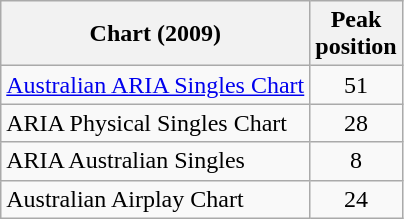<table class="wikitable">
<tr>
<th>Chart (2009)</th>
<th>Peak <br>position</th>
</tr>
<tr>
<td><a href='#'>Australian ARIA Singles Chart</a></td>
<td align="center">51</td>
</tr>
<tr>
<td>ARIA Physical Singles Chart</td>
<td align="center">28</td>
</tr>
<tr>
<td>ARIA Australian Singles</td>
<td align="center">8</td>
</tr>
<tr>
<td>Australian Airplay Chart</td>
<td align="center">24</td>
</tr>
</table>
